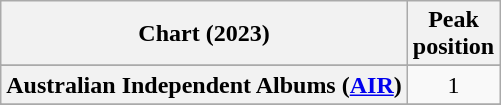<table class="wikitable sortable plainrowheaders" style="text-align:center">
<tr>
<th scope="col">Chart (2023)</th>
<th scope="col">Peak<br>position</th>
</tr>
<tr>
</tr>
<tr>
<th scope="row">Australian Independent Albums (<a href='#'>AIR</a>)</th>
<td>1</td>
</tr>
<tr>
</tr>
<tr>
</tr>
<tr>
</tr>
<tr>
</tr>
<tr>
</tr>
<tr>
</tr>
<tr>
</tr>
<tr>
</tr>
</table>
